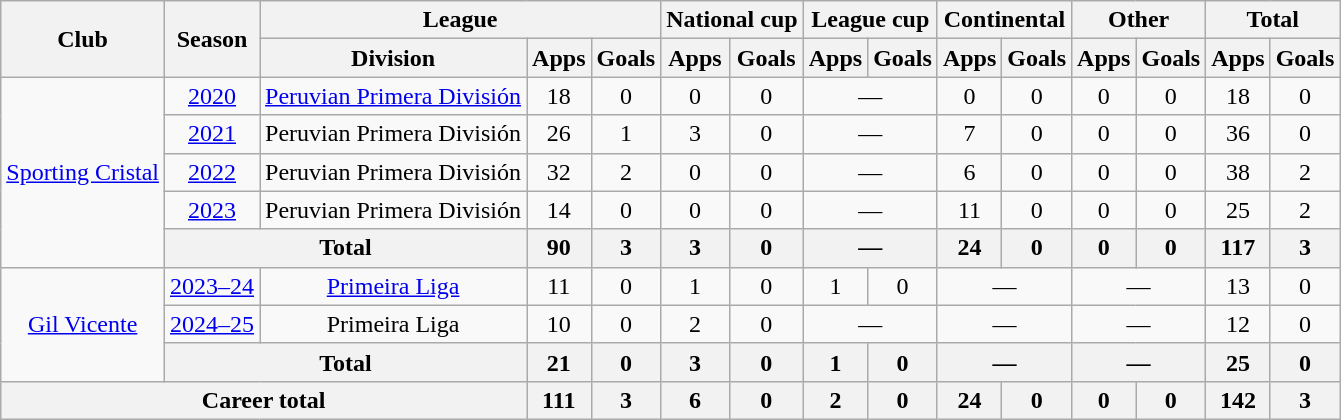<table class="wikitable" style="text-align:center">
<tr>
<th rowspan="2">Club</th>
<th rowspan="2">Season</th>
<th colspan="3">League</th>
<th colspan="2">National cup</th>
<th colspan="2">League cup</th>
<th colspan="2">Continental</th>
<th colspan="2">Other</th>
<th colspan="2">Total</th>
</tr>
<tr>
<th>Division</th>
<th>Apps</th>
<th>Goals</th>
<th>Apps</th>
<th>Goals</th>
<th>Apps</th>
<th>Goals</th>
<th>Apps</th>
<th>Goals</th>
<th>Apps</th>
<th>Goals</th>
<th>Apps</th>
<th>Goals</th>
</tr>
<tr>
<td rowspan="5"><a href='#'>Sporting Cristal</a></td>
<td><a href='#'>2020</a></td>
<td><a href='#'>Peruvian Primera División</a></td>
<td>18</td>
<td>0</td>
<td>0</td>
<td>0</td>
<td colspan="2">—</td>
<td>0</td>
<td>0</td>
<td>0</td>
<td>0</td>
<td>18</td>
<td>0</td>
</tr>
<tr>
<td><a href='#'>2021</a></td>
<td>Peruvian Primera División</td>
<td>26</td>
<td>1</td>
<td>3</td>
<td>0</td>
<td colspan="2">—</td>
<td>7</td>
<td>0</td>
<td>0</td>
<td>0</td>
<td>36</td>
<td>0</td>
</tr>
<tr>
<td><a href='#'>2022</a></td>
<td>Peruvian Primera División</td>
<td>32</td>
<td>2</td>
<td>0</td>
<td>0</td>
<td colspan="2">—</td>
<td>6</td>
<td>0</td>
<td>0</td>
<td>0</td>
<td>38</td>
<td>2</td>
</tr>
<tr>
<td><a href='#'>2023</a></td>
<td>Peruvian Primera División</td>
<td>14</td>
<td>0</td>
<td>0</td>
<td>0</td>
<td colspan="2">—</td>
<td>11</td>
<td>0</td>
<td>0</td>
<td>0</td>
<td>25</td>
<td>2</td>
</tr>
<tr>
<th colspan="2">Total</th>
<th>90</th>
<th>3</th>
<th>3</th>
<th>0</th>
<th colspan="2">—</th>
<th>24</th>
<th>0</th>
<th>0</th>
<th>0</th>
<th>117</th>
<th>3</th>
</tr>
<tr>
<td rowspan="3"><a href='#'>Gil Vicente</a></td>
<td><a href='#'>2023–24</a></td>
<td><a href='#'>Primeira Liga</a></td>
<td>11</td>
<td>0</td>
<td>1</td>
<td>0</td>
<td>1</td>
<td>0</td>
<td colspan="2">—</td>
<td colspan="2">—</td>
<td>13</td>
<td>0</td>
</tr>
<tr>
<td><a href='#'>2024–25</a></td>
<td>Primeira Liga</td>
<td>10</td>
<td>0</td>
<td>2</td>
<td>0</td>
<td colspan="2">—</td>
<td colspan="2">—</td>
<td colspan="2">—</td>
<td>12</td>
<td>0</td>
</tr>
<tr>
<th colspan="2">Total</th>
<th>21</th>
<th>0</th>
<th>3</th>
<th>0</th>
<th>1</th>
<th>0</th>
<th colspan="2">—</th>
<th colspan="2">—</th>
<th>25</th>
<th>0</th>
</tr>
<tr>
<th colspan="3">Career total</th>
<th>111</th>
<th>3</th>
<th>6</th>
<th>0</th>
<th>2</th>
<th>0</th>
<th>24</th>
<th>0</th>
<th>0</th>
<th>0</th>
<th>142</th>
<th>3</th>
</tr>
</table>
